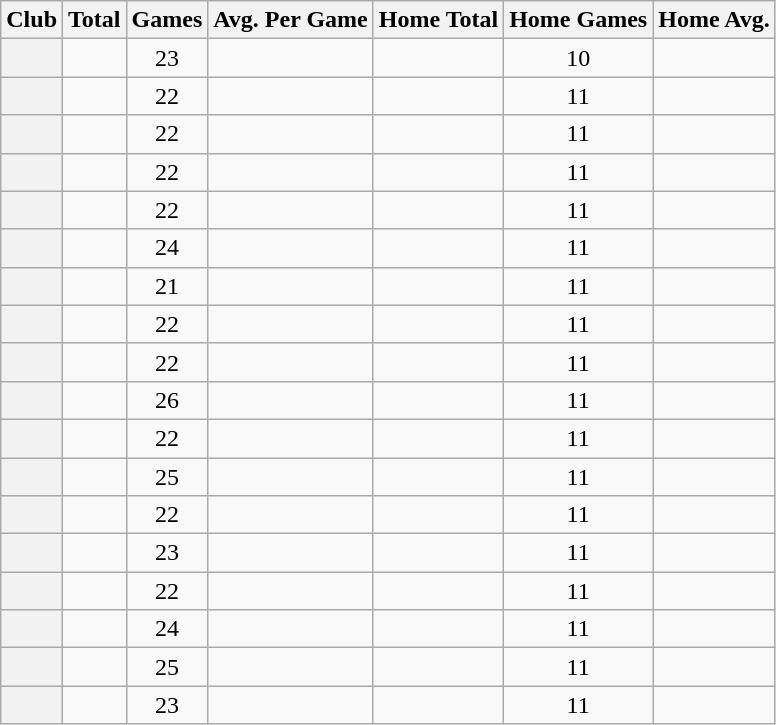<table class="wikitable plainrowheaders sortable" style="text-align:center;">
<tr>
<th>Club</th>
<th>Total</th>
<th>Games</th>
<th>Avg. Per Game</th>
<th>Home Total</th>
<th>Home Games</th>
<th>Home Avg.</th>
</tr>
<tr>
<th scope="row"></th>
<td></td>
<td>23</td>
<td></td>
<td></td>
<td>10</td>
<td></td>
</tr>
<tr>
<th scope="row"></th>
<td></td>
<td>22</td>
<td></td>
<td></td>
<td>11</td>
<td></td>
</tr>
<tr>
<th scope="row"></th>
<td></td>
<td>22</td>
<td></td>
<td></td>
<td>11</td>
<td></td>
</tr>
<tr>
<th scope="row"></th>
<td></td>
<td>22</td>
<td></td>
<td></td>
<td>11</td>
<td></td>
</tr>
<tr>
<th scope="row"></th>
<td></td>
<td>22</td>
<td></td>
<td></td>
<td>11</td>
<td></td>
</tr>
<tr>
<th scope="row"></th>
<td></td>
<td>24</td>
<td></td>
<td></td>
<td>11</td>
<td></td>
</tr>
<tr>
<th scope="row"></th>
<td></td>
<td>21</td>
<td></td>
<td></td>
<td>11</td>
<td></td>
</tr>
<tr>
<th scope="row"></th>
<td></td>
<td>22</td>
<td></td>
<td></td>
<td>11</td>
<td></td>
</tr>
<tr>
<th scope="row"></th>
<td></td>
<td>22</td>
<td></td>
<td></td>
<td>11</td>
<td></td>
</tr>
<tr>
<th scope="row"></th>
<td></td>
<td>26</td>
<td></td>
<td></td>
<td>11</td>
<td></td>
</tr>
<tr>
<th scope="row"></th>
<td></td>
<td>22</td>
<td></td>
<td></td>
<td>11</td>
<td></td>
</tr>
<tr>
<th scope="row"></th>
<td></td>
<td>25</td>
<td></td>
<td></td>
<td>11</td>
<td></td>
</tr>
<tr>
<th scope="row"></th>
<td></td>
<td>22</td>
<td></td>
<td></td>
<td>11</td>
<td></td>
</tr>
<tr>
<th scope="row"></th>
<td></td>
<td>23</td>
<td></td>
<td></td>
<td>11</td>
<td></td>
</tr>
<tr>
<th scope="row"></th>
<td></td>
<td>22</td>
<td></td>
<td></td>
<td>11</td>
<td></td>
</tr>
<tr>
<th scope="row"></th>
<td></td>
<td>24</td>
<td></td>
<td></td>
<td>11</td>
<td></td>
</tr>
<tr>
<th scope="row"></th>
<td></td>
<td>25</td>
<td></td>
<td></td>
<td>11</td>
<td></td>
</tr>
<tr>
<th scope="row"></th>
<td></td>
<td>23</td>
<td></td>
<td></td>
<td>11</td>
<td></td>
</tr>
</table>
